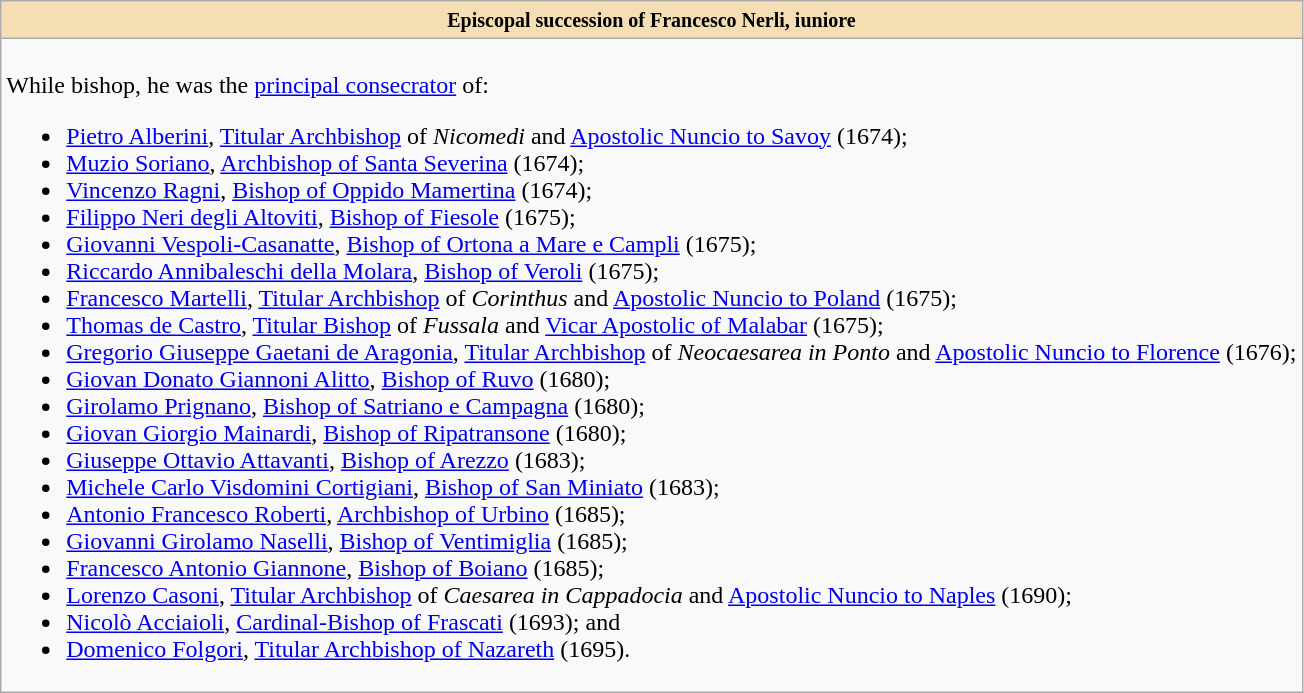<table role="presentation" class="wikitable mw-collapsible mw-collapsed"|>
<tr>
<th style="background:#F5DEB3"><small>Episcopal succession of Francesco Nerli, iuniore</small></th>
</tr>
<tr>
<td><br>While bishop, he was the <a href='#'>principal consecrator</a> of:<ul><li><a href='#'>Pietro Alberini</a>, <a href='#'>Titular Archbishop</a> of <em>Nicomedi</em> and <a href='#'>Apostolic Nuncio to Savoy</a> (1674);</li><li><a href='#'>Muzio Soriano</a>, <a href='#'>Archbishop of Santa Severina</a> (1674);</li><li><a href='#'>Vincenzo Ragni</a>, <a href='#'>Bishop of Oppido Mamertina</a> (1674);</li><li><a href='#'>Filippo Neri degli Altoviti</a>, <a href='#'>Bishop of Fiesole</a> (1675);</li><li><a href='#'>Giovanni Vespoli-Casanatte</a>, <a href='#'>Bishop of Ortona a Mare e Campli</a> (1675);</li><li><a href='#'>Riccardo Annibaleschi della Molara</a>, <a href='#'>Bishop of Veroli</a> (1675);</li><li><a href='#'>Francesco Martelli</a>, <a href='#'>Titular Archbishop</a> of <em>Corinthus</em> and <a href='#'>Apostolic Nuncio to Poland</a> (1675);</li><li><a href='#'>Thomas de Castro</a>, <a href='#'>Titular Bishop</a> of <em>Fussala</em> and <a href='#'>Vicar Apostolic of Malabar</a> (1675);</li><li><a href='#'>Gregorio Giuseppe Gaetani de Aragonia</a>, <a href='#'>Titular Archbishop</a> of <em>Neocaesarea in Ponto</em> and <a href='#'>Apostolic Nuncio to Florence</a> (1676);</li><li><a href='#'>Giovan Donato Giannoni Alitto</a>, <a href='#'>Bishop of Ruvo</a> (1680);</li><li><a href='#'>Girolamo Prignano</a>, <a href='#'>Bishop of Satriano e Campagna</a> (1680);</li><li><a href='#'>Giovan Giorgio Mainardi</a>, <a href='#'>Bishop of Ripatransone</a> (1680);</li><li><a href='#'>Giuseppe Ottavio Attavanti</a>, <a href='#'>Bishop of Arezzo</a> (1683);</li><li><a href='#'>Michele Carlo Visdomini Cortigiani</a>, <a href='#'>Bishop of San Miniato</a> (1683);</li><li><a href='#'>Antonio Francesco Roberti</a>, <a href='#'>Archbishop of Urbino</a> (1685);</li><li><a href='#'>Giovanni Girolamo Naselli</a>, <a href='#'>Bishop of Ventimiglia</a> (1685);</li><li><a href='#'>Francesco Antonio Giannone</a>, <a href='#'>Bishop of Boiano</a> (1685);</li><li><a href='#'>Lorenzo Casoni</a>, <a href='#'>Titular Archbishop</a> of <em>Caesarea in Cappadocia</em> and <a href='#'>Apostolic Nuncio to Naples</a> (1690);</li><li><a href='#'>Nicolò Acciaioli</a>, <a href='#'>Cardinal-Bishop of Frascati</a> (1693); and</li><li><a href='#'>Domenico Folgori</a>, <a href='#'>Titular Archbishop of Nazareth</a> (1695).</li></ul></td>
</tr>
</table>
